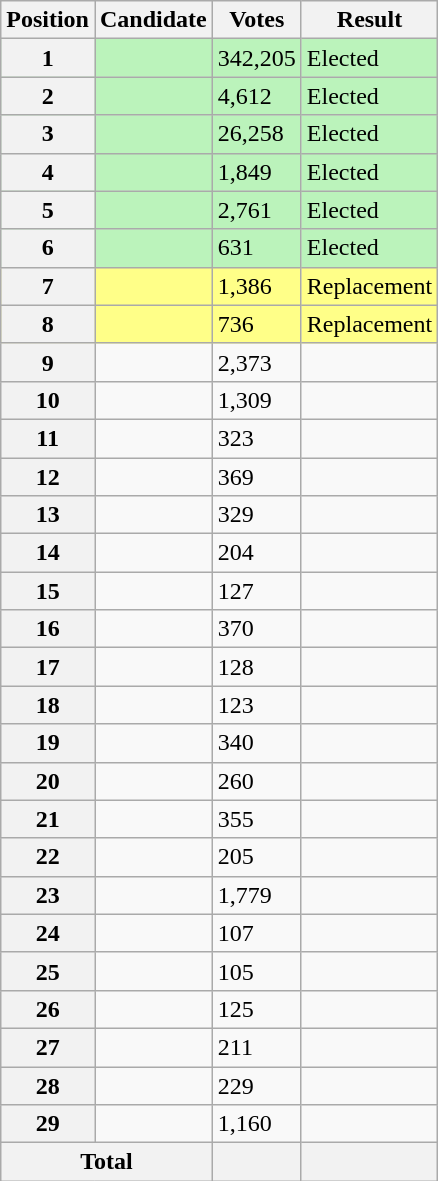<table class="wikitable sortable col3right">
<tr>
<th scope="col">Position</th>
<th scope="col">Candidate</th>
<th scope="col">Votes</th>
<th scope="col">Result</th>
</tr>
<tr bgcolor=bbf3bb>
<th scope="row">1</th>
<td></td>
<td>342,205</td>
<td>Elected</td>
</tr>
<tr bgcolor=bbf3bb>
<th scope="row">2</th>
<td></td>
<td>4,612</td>
<td>Elected</td>
</tr>
<tr bgcolor=bbf3bb>
<th scope="row">3</th>
<td></td>
<td>26,258</td>
<td>Elected</td>
</tr>
<tr bgcolor=bbf3bb>
<th scope="row">4</th>
<td></td>
<td>1,849</td>
<td>Elected</td>
</tr>
<tr bgcolor=bbf3bb>
<th scope="row">5</th>
<td></td>
<td>2,761</td>
<td>Elected</td>
</tr>
<tr bgcolor=bbf3bb>
<th scope="row">6</th>
<td></td>
<td>631</td>
<td>Elected</td>
</tr>
<tr bgcolor=#FF8>
<th scope="row">7</th>
<td></td>
<td>1,386</td>
<td>Replacement</td>
</tr>
<tr bgcolor=#FF8>
<th scope="row">8</th>
<td></td>
<td>736</td>
<td>Replacement</td>
</tr>
<tr>
<th scope="row">9</th>
<td></td>
<td>2,373</td>
<td></td>
</tr>
<tr>
<th scope="row">10</th>
<td></td>
<td>1,309</td>
<td></td>
</tr>
<tr>
<th scope="row">11</th>
<td></td>
<td>323</td>
<td></td>
</tr>
<tr>
<th scope="row">12</th>
<td></td>
<td>369</td>
<td></td>
</tr>
<tr>
<th scope="row">13</th>
<td></td>
<td>329</td>
<td></td>
</tr>
<tr>
<th scope="row">14</th>
<td></td>
<td>204</td>
<td></td>
</tr>
<tr>
<th scope="row">15</th>
<td></td>
<td>127</td>
<td></td>
</tr>
<tr>
<th scope="row">16</th>
<td></td>
<td>370</td>
<td></td>
</tr>
<tr>
<th scope="row">17</th>
<td></td>
<td>128</td>
<td></td>
</tr>
<tr>
<th scope="row">18</th>
<td></td>
<td>123</td>
<td></td>
</tr>
<tr>
<th scope="row">19</th>
<td></td>
<td>340</td>
<td></td>
</tr>
<tr>
<th scope="row">20</th>
<td></td>
<td>260</td>
<td></td>
</tr>
<tr>
<th scope="row">21</th>
<td></td>
<td>355</td>
<td></td>
</tr>
<tr>
<th scope="row">22</th>
<td></td>
<td>205</td>
<td></td>
</tr>
<tr>
<th scope="row">23</th>
<td></td>
<td>1,779</td>
<td></td>
</tr>
<tr>
<th scope="row">24</th>
<td></td>
<td>107</td>
<td></td>
</tr>
<tr>
<th scope="row">25</th>
<td></td>
<td>105</td>
<td></td>
</tr>
<tr>
<th scope="row">26</th>
<td></td>
<td>125</td>
<td></td>
</tr>
<tr>
<th scope="row">27</th>
<td></td>
<td>211</td>
<td></td>
</tr>
<tr>
<th scope="row">28</th>
<td></td>
<td>229</td>
<td></td>
</tr>
<tr>
<th scope="row">29</th>
<td></td>
<td>1,160</td>
<td></td>
</tr>
<tr class="sortbottom">
<th scope="row" colspan="2">Total</th>
<th></th>
<th></th>
</tr>
</table>
